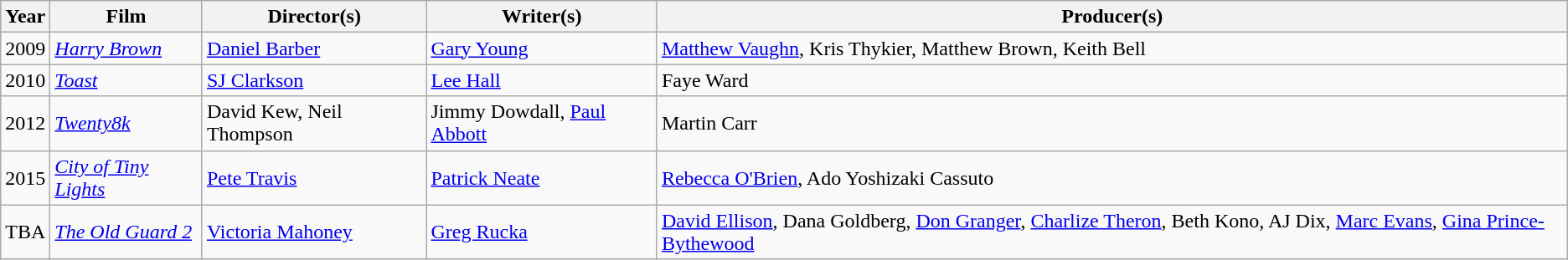<table class="wikitable">
<tr>
<th>Year</th>
<th>Film</th>
<th>Director(s)</th>
<th>Writer(s)</th>
<th>Producer(s)</th>
</tr>
<tr>
<td>2009</td>
<td><em><a href='#'>Harry Brown</a></em></td>
<td><a href='#'>Daniel Barber</a></td>
<td><a href='#'>Gary Young</a></td>
<td><a href='#'>Matthew Vaughn</a>, Kris Thykier, Matthew Brown, Keith Bell</td>
</tr>
<tr>
<td>2010</td>
<td><em><a href='#'>Toast</a></em></td>
<td><a href='#'>SJ Clarkson</a></td>
<td><a href='#'>Lee Hall</a></td>
<td>Faye Ward</td>
</tr>
<tr>
<td>2012</td>
<td><em><a href='#'>Twenty8k</a></em></td>
<td>David Kew, Neil Thompson</td>
<td>Jimmy Dowdall, <a href='#'>Paul Abbott</a></td>
<td>Martin Carr</td>
</tr>
<tr>
<td>2015</td>
<td><em><a href='#'>City of Tiny Lights</a></em></td>
<td><a href='#'>Pete Travis</a></td>
<td><a href='#'>Patrick Neate</a></td>
<td><a href='#'>Rebecca O'Brien</a>, Ado Yoshizaki Cassuto</td>
</tr>
<tr>
<td>TBA</td>
<td><em><a href='#'>The Old Guard 2</a></em></td>
<td><a href='#'>Victoria Mahoney</a></td>
<td><a href='#'>Greg Rucka</a></td>
<td><a href='#'>David Ellison</a>, Dana Goldberg, <a href='#'>Don Granger</a>, <a href='#'>Charlize Theron</a>, Beth Kono, AJ Dix, <a href='#'>Marc Evans</a>, <a href='#'>Gina Prince-Bythewood</a></td>
</tr>
</table>
